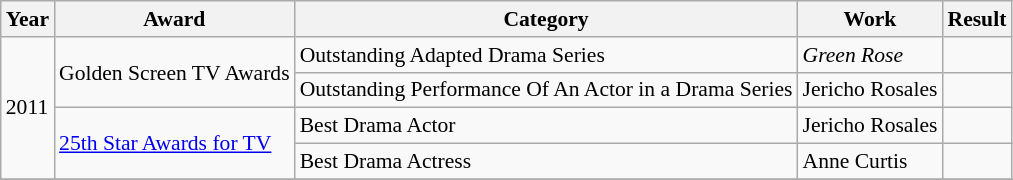<table class="wikitable" style="font-size:90%;">
<tr>
<th>Year</th>
<th>Award</th>
<th>Category</th>
<th>Work</th>
<th>Result</th>
</tr>
<tr>
<td rowspan="4">2011</td>
<td rowspan="2">Golden Screen TV Awards</td>
<td>Outstanding Adapted Drama Series</td>
<td><em>Green Rose</em></td>
<td></td>
</tr>
<tr>
<td>Outstanding Performance Of An Actor in a Drama Series</td>
<td>Jericho Rosales</td>
<td></td>
</tr>
<tr>
<td rowspan="2"><a href='#'>25th Star Awards for TV</a></td>
<td>Best Drama Actor</td>
<td>Jericho Rosales</td>
<td></td>
</tr>
<tr>
<td>Best Drama Actress</td>
<td>Anne Curtis</td>
<td></td>
</tr>
<tr>
</tr>
</table>
